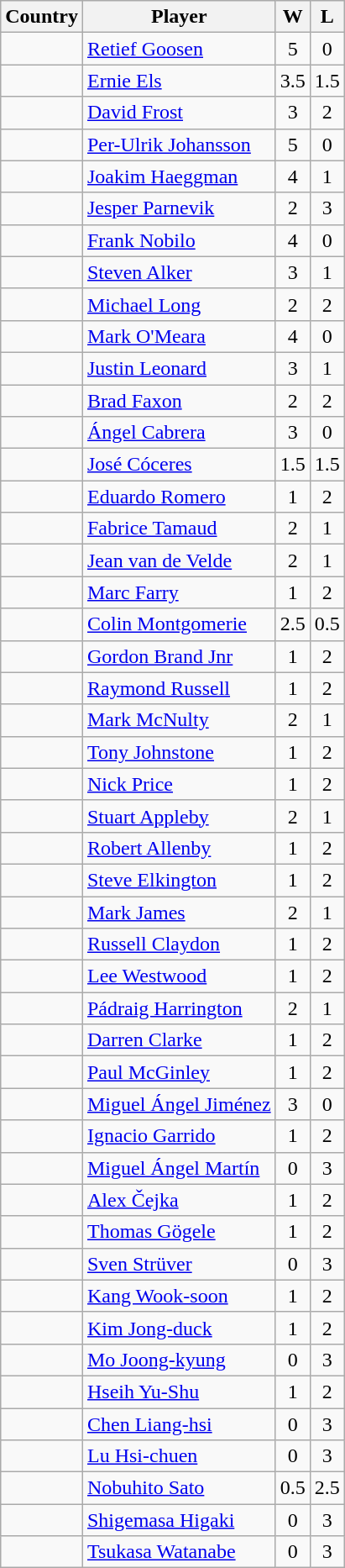<table class="wikitable sortable">
<tr>
<th>Country</th>
<th>Player</th>
<th>W</th>
<th>L</th>
</tr>
<tr>
<td></td>
<td><a href='#'>Retief Goosen</a></td>
<td align=center>5</td>
<td align=center>0</td>
</tr>
<tr>
<td></td>
<td><a href='#'>Ernie Els</a></td>
<td align=center>3.5</td>
<td align=center>1.5</td>
</tr>
<tr>
<td></td>
<td><a href='#'>David Frost</a></td>
<td align=center>3</td>
<td align=center>2</td>
</tr>
<tr>
<td></td>
<td><a href='#'>Per-Ulrik Johansson</a></td>
<td align=center>5</td>
<td align=center>0</td>
</tr>
<tr>
<td></td>
<td><a href='#'>Joakim Haeggman</a></td>
<td align=center>4</td>
<td align=center>1</td>
</tr>
<tr>
<td></td>
<td><a href='#'>Jesper Parnevik</a></td>
<td align=center>2</td>
<td align=center>3</td>
</tr>
<tr>
<td></td>
<td><a href='#'>Frank Nobilo</a></td>
<td align=center>4</td>
<td align=center>0</td>
</tr>
<tr>
<td></td>
<td><a href='#'>Steven Alker</a></td>
<td align=center>3</td>
<td align=center>1</td>
</tr>
<tr>
<td></td>
<td><a href='#'>Michael Long</a></td>
<td align=center>2</td>
<td align=center>2</td>
</tr>
<tr>
<td></td>
<td><a href='#'>Mark O'Meara</a></td>
<td align=center>4</td>
<td align=center>0</td>
</tr>
<tr>
<td></td>
<td><a href='#'>Justin Leonard</a></td>
<td align=center>3</td>
<td align=center>1</td>
</tr>
<tr>
<td></td>
<td><a href='#'>Brad Faxon</a></td>
<td align=center>2</td>
<td align=center>2</td>
</tr>
<tr>
<td></td>
<td><a href='#'>Ángel Cabrera</a></td>
<td align=center>3</td>
<td align=center>0</td>
</tr>
<tr>
<td></td>
<td><a href='#'>José Cóceres</a></td>
<td align=center>1.5</td>
<td align=center>1.5</td>
</tr>
<tr>
<td></td>
<td><a href='#'>Eduardo Romero</a></td>
<td align=center>1</td>
<td align=center>2</td>
</tr>
<tr>
<td></td>
<td><a href='#'>Fabrice Tamaud</a></td>
<td align=center>2</td>
<td align=center>1</td>
</tr>
<tr>
<td></td>
<td><a href='#'>Jean van de Velde</a></td>
<td align=center>2</td>
<td align=center>1</td>
</tr>
<tr>
<td></td>
<td><a href='#'>Marc Farry</a></td>
<td align=center>1</td>
<td align=center>2</td>
</tr>
<tr>
<td></td>
<td><a href='#'>Colin Montgomerie</a></td>
<td align=center>2.5</td>
<td align=center>0.5</td>
</tr>
<tr>
<td></td>
<td><a href='#'>Gordon Brand Jnr</a></td>
<td align=center>1</td>
<td align=center>2</td>
</tr>
<tr>
<td></td>
<td><a href='#'>Raymond Russell</a></td>
<td align=center>1</td>
<td align=center>2</td>
</tr>
<tr>
<td></td>
<td><a href='#'>Mark McNulty</a></td>
<td align=center>2</td>
<td align=center>1</td>
</tr>
<tr>
<td></td>
<td><a href='#'>Tony Johnstone</a></td>
<td align=center>1</td>
<td align=center>2</td>
</tr>
<tr>
<td></td>
<td><a href='#'>Nick Price</a></td>
<td align=center>1</td>
<td align=center>2</td>
</tr>
<tr>
<td></td>
<td><a href='#'>Stuart Appleby</a></td>
<td align=center>2</td>
<td align=center>1</td>
</tr>
<tr>
<td></td>
<td><a href='#'>Robert Allenby</a></td>
<td align=center>1</td>
<td align=center>2</td>
</tr>
<tr>
<td></td>
<td><a href='#'>Steve Elkington</a></td>
<td align=center>1</td>
<td align=center>2</td>
</tr>
<tr>
<td></td>
<td><a href='#'>Mark James</a></td>
<td align=center>2</td>
<td align=center>1</td>
</tr>
<tr>
<td></td>
<td><a href='#'>Russell Claydon</a></td>
<td align=center>1</td>
<td align=center>2</td>
</tr>
<tr>
<td></td>
<td><a href='#'>Lee Westwood</a></td>
<td align=center>1</td>
<td align=center>2</td>
</tr>
<tr>
<td></td>
<td><a href='#'>Pádraig Harrington</a></td>
<td align=center>2</td>
<td align=center>1</td>
</tr>
<tr>
<td></td>
<td><a href='#'>Darren Clarke</a></td>
<td align=center>1</td>
<td align=center>2</td>
</tr>
<tr>
<td></td>
<td><a href='#'>Paul McGinley</a></td>
<td align=center>1</td>
<td align=center>2</td>
</tr>
<tr>
<td></td>
<td><a href='#'>Miguel Ángel Jiménez</a></td>
<td align=center>3</td>
<td align=center>0</td>
</tr>
<tr>
<td></td>
<td><a href='#'>Ignacio Garrido</a></td>
<td align=center>1</td>
<td align=center>2</td>
</tr>
<tr>
<td></td>
<td><a href='#'>Miguel Ángel Martín</a></td>
<td align=center>0</td>
<td align=center>3</td>
</tr>
<tr>
<td></td>
<td><a href='#'>Alex Čejka</a></td>
<td align=center>1</td>
<td align=center>2</td>
</tr>
<tr>
<td></td>
<td><a href='#'>Thomas Gögele</a></td>
<td align=center>1</td>
<td align=center>2</td>
</tr>
<tr>
<td></td>
<td><a href='#'>Sven Strüver</a></td>
<td align=center>0</td>
<td align=center>3</td>
</tr>
<tr>
<td></td>
<td><a href='#'>Kang Wook-soon</a></td>
<td align=center>1</td>
<td align=center>2</td>
</tr>
<tr>
<td></td>
<td><a href='#'>Kim Jong-duck</a></td>
<td align=center>1</td>
<td align=center>2</td>
</tr>
<tr>
<td></td>
<td><a href='#'>Mo Joong-kyung</a></td>
<td align=center>0</td>
<td align=center>3</td>
</tr>
<tr>
<td></td>
<td><a href='#'>Hseih Yu-Shu</a></td>
<td align=center>1</td>
<td align=center>2</td>
</tr>
<tr>
<td></td>
<td><a href='#'>Chen Liang-hsi</a></td>
<td align=center>0</td>
<td align=center>3</td>
</tr>
<tr>
<td></td>
<td><a href='#'>Lu Hsi-chuen</a></td>
<td align=center>0</td>
<td align=center>3</td>
</tr>
<tr>
<td></td>
<td><a href='#'>Nobuhito Sato</a></td>
<td align=center>0.5</td>
<td align=center>2.5</td>
</tr>
<tr>
<td></td>
<td><a href='#'>Shigemasa Higaki</a></td>
<td align=center>0</td>
<td align=center>3</td>
</tr>
<tr>
<td></td>
<td><a href='#'>Tsukasa Watanabe</a></td>
<td align=center>0</td>
<td align=center>3</td>
</tr>
</table>
